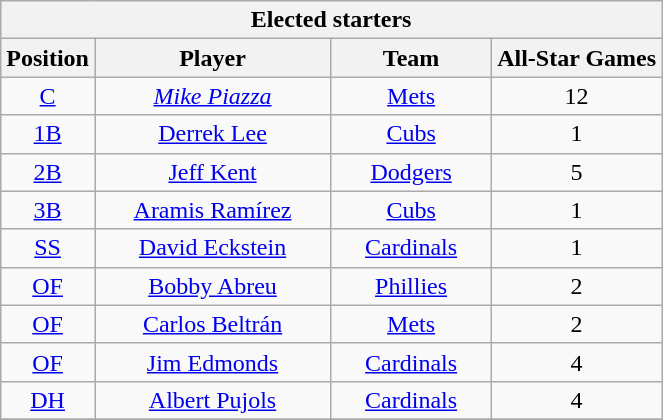<table class="wikitable" style="font-size: 100%; text-align:right;">
<tr>
<th colspan="4">Elected starters</th>
</tr>
<tr>
<th>Position</th>
<th width="150">Player</th>
<th width="100">Team</th>
<th>All-Star Games</th>
</tr>
<tr>
<td align="center"><a href='#'>C</a></td>
<td align="center"><em><a href='#'>Mike Piazza</a></em></td>
<td align="center"><a href='#'>Mets</a></td>
<td align="center">12</td>
</tr>
<tr>
<td align="center"><a href='#'>1B</a></td>
<td align="center"><a href='#'>Derrek Lee</a></td>
<td align="center"><a href='#'>Cubs</a></td>
<td align="center">1</td>
</tr>
<tr>
<td align="center"><a href='#'>2B</a></td>
<td align="center"><a href='#'>Jeff Kent</a></td>
<td align="center"><a href='#'>Dodgers</a></td>
<td align="center">5</td>
</tr>
<tr>
<td align="center"><a href='#'>3B</a></td>
<td align="center"><a href='#'>Aramis Ramírez</a></td>
<td align="center"><a href='#'>Cubs</a></td>
<td align="center">1</td>
</tr>
<tr>
<td align="center"><a href='#'>SS</a></td>
<td align="center"><a href='#'>David Eckstein</a></td>
<td align="center"><a href='#'>Cardinals</a></td>
<td align="center">1</td>
</tr>
<tr>
<td align="center"><a href='#'>OF</a></td>
<td align="center"><a href='#'>Bobby Abreu</a></td>
<td align="center"><a href='#'>Phillies</a></td>
<td align="center">2</td>
</tr>
<tr>
<td align="center"><a href='#'>OF</a></td>
<td align="center"><a href='#'>Carlos Beltrán</a></td>
<td align="center"><a href='#'>Mets</a></td>
<td align="center">2</td>
</tr>
<tr>
<td align="center"><a href='#'>OF</a></td>
<td align="center"><a href='#'>Jim Edmonds</a></td>
<td align="center"><a href='#'>Cardinals</a></td>
<td align="center">4</td>
</tr>
<tr>
<td align="center"><a href='#'>DH</a></td>
<td align="center"><a href='#'>Albert Pujols</a></td>
<td align="center"><a href='#'>Cardinals</a></td>
<td align="center">4</td>
</tr>
<tr>
</tr>
</table>
